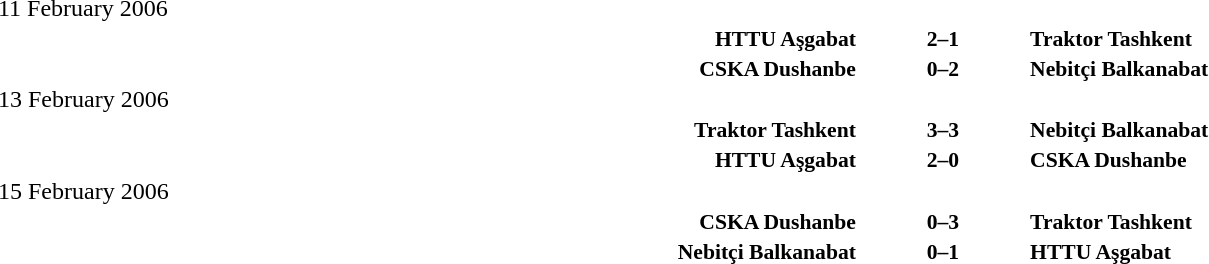<table width=100% cellspacing=1>
<tr>
<th></th>
<th></th>
<th></th>
</tr>
<tr>
<td>11 February 2006</td>
</tr>
<tr style=font-size:90%>
<td align=right><strong>HTTU Aşgabat</strong></td>
<td align=center><strong>2–1</strong></td>
<td><strong>Traktor Tashkent</strong></td>
</tr>
<tr style=font-size:90%>
<td align=right><strong>CSKA Dushanbe</strong></td>
<td align=center><strong>0–2</strong></td>
<td><strong>Nebitçi Balkanabat</strong></td>
</tr>
<tr>
<td>13 February 2006</td>
</tr>
<tr style=font-size:90%>
<td align=right><strong>Traktor Tashkent</strong></td>
<td align=center><strong>3–3</strong></td>
<td><strong>Nebitçi Balkanabat</strong></td>
</tr>
<tr style=font-size:90%>
<td align=right><strong>HTTU Aşgabat</strong></td>
<td align=center><strong>2–0</strong></td>
<td><strong>CSKA Dushanbe</strong></td>
</tr>
<tr>
<td>15 February 2006</td>
</tr>
<tr style=font-size:90%>
<td align=right><strong>CSKA Dushanbe</strong></td>
<td align=center><strong>0–3</strong></td>
<td><strong>Traktor Tashkent</strong></td>
</tr>
<tr style=font-size:90%>
<td align=right><strong>Nebitçi Balkanabat</strong></td>
<td align=center><strong>0–1</strong></td>
<td><strong>HTTU Aşgabat</strong></td>
</tr>
</table>
